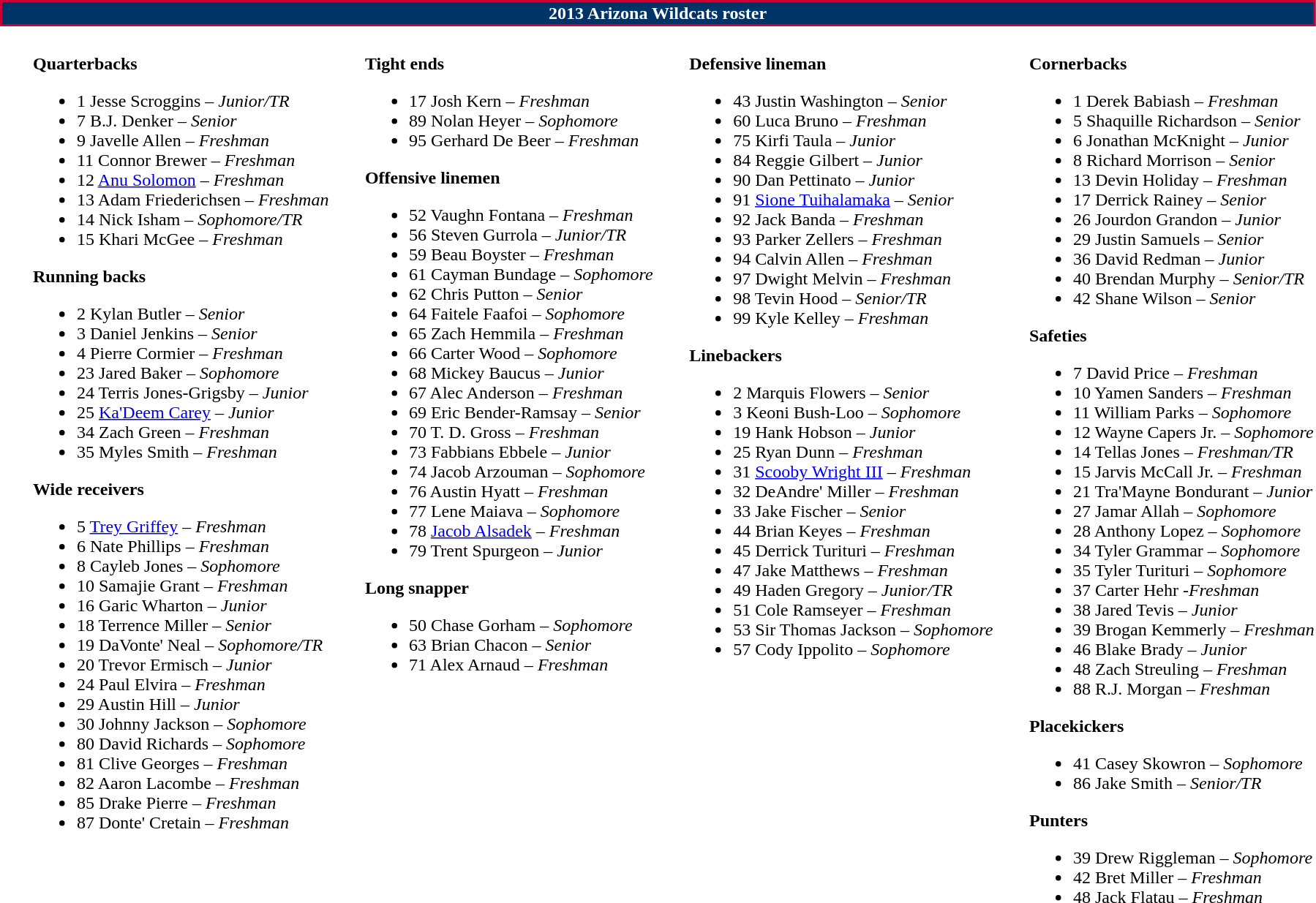<table class="toccolours" style="text-align: left;">
<tr>
<td colspan="9" style="background-color: #003366; color: #FFFFFF; border:2px solid #CC0033; text-align: center"><strong>2013 Arizona Wildcats roster</strong></td>
</tr>
<tr>
<td colspan="9" align="center"><small> </small></td>
</tr>
<tr>
<td width="25"> </td>
<td style="font-size: 100%;" valign="top"><br><strong>Quarterbacks</strong><ul><li>1 Jesse Scroggins – <em>Junior/TR</em></li><li>7 B.J. Denker – <em>Senior</em></li><li>9 Javelle Allen – <em>  Freshman</em></li><li>11 Connor Brewer – <em>  Freshman</em></li><li>12 <a href='#'>Anu Solomon</a> – <em>Freshman</em></li><li>13 Adam Friederichsen – <em>Freshman</em></li><li>14 Nick Isham – <em>Sophomore/TR</em></li><li>15 Khari McGee – <em>Freshman</em></li></ul><strong>Running backs</strong><ul><li>2 Kylan Butler – <em>Senior</em></li><li>3 Daniel Jenkins – <em>Senior</em></li><li>4 Pierre Cormier – <em>Freshman</em></li><li>23 Jared Baker – <em>Sophomore</em></li><li>24 Terris Jones-Grigsby – <em>Junior</em></li><li>25 <a href='#'>Ka'Deem Carey</a> – <em>Junior</em></li><li>34 Zach Green – <em>Freshman</em></li><li>35 Myles Smith – <em>Freshman</em></li></ul><strong>Wide receivers</strong><ul><li>5 <a href='#'>Trey Griffey</a> – <em> Freshman</em></li><li>6 Nate Phillips – <em>Freshman</em></li><li>8 Cayleb Jones – <em>Sophomore</em></li><li>10 Samajie Grant – <em>Freshman</em></li><li>16 Garic Wharton – <em>Junior</em></li><li>18 Terrence Miller – <em>Senior</em></li><li>19 DaVonte' Neal – <em>Sophomore/TR</em></li><li>20 Trevor Ermisch – <em>Junior</em></li><li>24 Paul Elvira – <em>Freshman</em></li><li>29 Austin Hill – <em>Junior</em></li><li>30 Johnny Jackson – <em>Sophomore</em></li><li>80 David Richards – <em>Sophomore</em></li><li>81 Clive Georges – <em> Freshman</em></li><li>82 Aaron Lacombe – <em>Freshman</em></li><li>85 Drake Pierre – <em>Freshman</em></li><li>87 Donte' Cretain – <em>Freshman</em></li></ul></td>
<td width="25"> </td>
<td style="font-size: 100%;" valign="top"><br><strong>Tight ends</strong><ul><li>17 Josh Kern – <em> Freshman</em></li><li>89 Nolan Heyer – <em>Sophomore</em></li><li>95 Gerhard De Beer – <em>Freshman</em></li></ul><strong>Offensive linemen</strong><ul><li>52 Vaughn Fontana – <em>Freshman</em></li><li>56 Steven Gurrola – <em>Junior/TR</em></li><li>59 Beau Boyster – <em> Freshman</em></li><li>61 Cayman Bundage – <em>Sophomore</em></li><li>62 Chris Putton – <em>Senior</em></li><li>64 Faitele Faafoi – <em>Sophomore</em></li><li>65 Zach Hemmila – <em> Freshman</em></li><li>66 Carter Wood – <em>Sophomore</em></li><li>68 Mickey Baucus – <em>Junior</em></li><li>67 Alec Anderson – <em> Freshman</em></li><li>69 Eric Bender-Ramsay – <em>Senior</em></li><li>70 T. D. Gross – <em> Freshman</em></li><li>73 Fabbians Ebbele – <em>Junior</em></li><li>74 Jacob Arzouman – <em>Sophomore</em></li><li>76 Austin Hyatt – <em>Freshman</em></li><li>77 Lene Maiava – <em>Sophomore</em></li><li>78 <a href='#'>Jacob Alsadek</a> – <em>Freshman</em></li><li>79 Trent Spurgeon – <em>Junior</em></li></ul><strong>Long snapper</strong><ul><li>50 Chase Gorham – <em>Sophomore</em></li><li>63 Brian Chacon – <em>Senior</em></li><li>71 Alex Arnaud – <em>Freshman</em></li></ul></td>
<td width="25"> </td>
<td valign="top" style="font-size: 100%;"><br><strong>Defensive lineman</strong><ul><li>43 Justin Washington – <em>Senior</em></li><li>60 Luca Bruno – <em>Freshman</em></li><li>75 Kirfi Taula – <em>Junior</em></li><li>84 Reggie Gilbert – <em>Junior</em></li><li>90 Dan Pettinato – <em>Junior</em></li><li>91 <a href='#'>Sione Tuihalamaka</a> – <em>Senior</em></li><li>92 Jack Banda – <em>Freshman</em></li><li>93 Parker Zellers – <em>Freshman</em></li><li>94 Calvin Allen – <em>Freshman</em></li><li>97 Dwight Melvin – <em> Freshman</em></li><li>98 Tevin Hood – <em>Senior/TR</em></li><li>99 Kyle Kelley – <em> Freshman</em></li></ul><strong>Linebackers</strong><ul><li>2  Marquis Flowers – <em>Senior</em></li><li>3  Keoni Bush-Loo – <em>Sophomore</em></li><li>19 Hank Hobson – <em>Junior</em></li><li>25 Ryan Dunn – <em>Freshman</em></li><li>31 <a href='#'>Scooby Wright III</a> – <em>Freshman</em></li><li>32 DeAndre' Miller – <em>Freshman</em></li><li>33 Jake Fischer – <em>Senior</em></li><li>44 Brian Keyes – <em>Freshman</em></li><li>45 Derrick Turituri – <em>Freshman</em></li><li>47 Jake Matthews – <em>Freshman</em></li><li>49 Haden Gregory – <em>Junior/TR</em></li><li>51 Cole Ramseyer – <em>Freshman</em></li><li>53 Sir Thomas Jackson – <em>Sophomore</em></li><li>57 Cody Ippolito – <em>Sophomore</em></li></ul></td>
<td width="25"> </td>
<td valign="top" style="font-size: 100%;"><br><strong>Cornerbacks</strong><ul><li>1 Derek Babiash – <em>Freshman</em></li><li>5 Shaquille Richardson – <em>Senior</em></li><li>6 Jonathan McKnight – <em>Junior</em></li><li>8 Richard Morrison – <em>Senior</em></li><li>13 Devin Holiday – <em>Freshman</em></li><li>17 Derrick Rainey – <em>Senior</em></li><li>26 Jourdon Grandon – <em>Junior</em></li><li>29 Justin Samuels – <em>Senior</em></li><li>36 David Redman – <em>Junior</em></li><li>40 Brendan Murphy – <em>Senior/TR</em></li><li>42 Shane Wilson – <em> Senior</em></li></ul><strong>Safeties</strong><ul><li>7 David Price – <em>Freshman</em></li><li>10 Yamen Sanders – <em> Freshman</em></li><li>11 William Parks – <em>Sophomore</em></li><li>12 Wayne Capers Jr. – <em>Sophomore</em></li><li>14 Tellas Jones – <em>Freshman/TR</em></li><li>15 Jarvis McCall Jr. – <em>Freshman</em></li><li>21 Tra'Mayne Bondurant – <em>Junior</em></li><li>27 Jamar Allah – <em>Sophomore</em></li><li>28 Anthony Lopez – <em>Sophomore</em></li><li>34 Tyler Grammar – <em>Sophomore</em></li><li>35 Tyler Turituri – <em>Sophomore</em></li><li>37 Carter Hehr -<em>Freshman</em></li><li>38 Jared Tevis – <em>Junior</em></li><li>39 Brogan Kemmerly – <em>Freshman</em></li><li>46 Blake Brady – <em>Junior</em></li><li>48 Zach Streuling – <em> Freshman</em></li><li>88 R.J. Morgan – <em>Freshman</em></li></ul><strong>Placekickers</strong><ul><li>41 Casey Skowron – <em>Sophomore</em></li><li>86 Jake Smith – <em>Senior/TR</em></li></ul><strong>Punters</strong><ul><li>39 Drew Riggleman – <em>Sophomore</em></li><li>42 Bret Miller – <em>Freshman</em></li><li>48 Jack Flatau – <em>Freshman</em></li></ul></td>
</tr>
</table>
